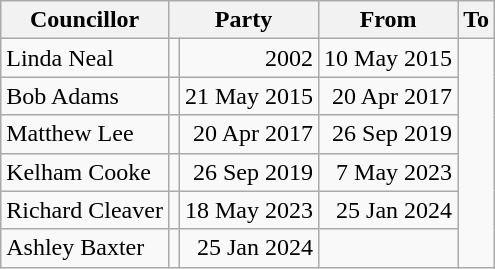<table class=wikitable>
<tr>
<th>Councillor</th>
<th colspan=2>Party</th>
<th>From</th>
<th>To</th>
</tr>
<tr>
<td>Linda Neal</td>
<td></td>
<td align=right>2002</td>
<td align=right>10 May 2015</td>
</tr>
<tr>
<td>Bob Adams</td>
<td></td>
<td align=right>21 May 2015</td>
<td align=right>20 Apr 2017</td>
</tr>
<tr>
<td>Matthew Lee</td>
<td></td>
<td align=right>20 Apr 2017</td>
<td align=right>26 Sep 2019</td>
</tr>
<tr>
<td>Kelham Cooke</td>
<td></td>
<td align=right>26 Sep 2019</td>
<td align=right>7 May 2023</td>
</tr>
<tr>
<td>Richard Cleaver</td>
<td></td>
<td align=right>18 May 2023</td>
<td align=right>25 Jan 2024</td>
</tr>
<tr>
<td>Ashley Baxter</td>
<td></td>
<td align=right>25 Jan 2024</td>
<td align=right></td>
</tr>
</table>
